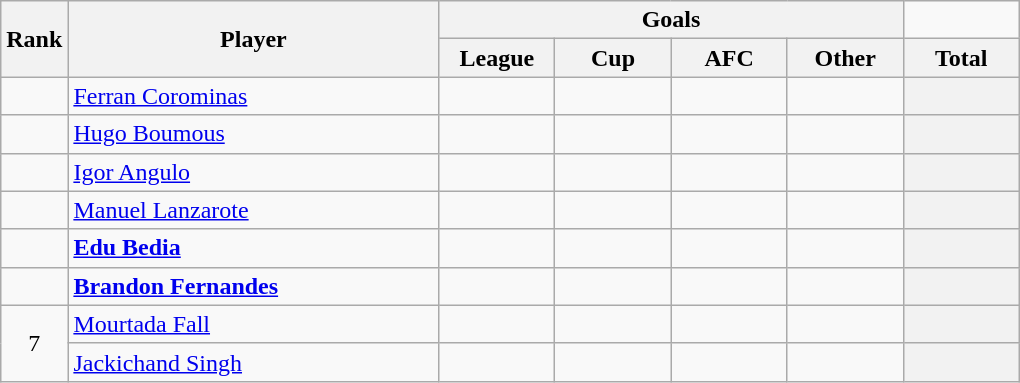<table class="wikitable">
<tr>
<th rowspan="2" width="30px">Rank</th>
<th rowspan="2" width="240px">Player</th>
<th colspan="4" width="210px">Goals</th>
</tr>
<tr>
<th width="70px">League</th>
<th width="70px">Cup</th>
<th width="70px">AFC</th>
<th width="70px">Other</th>
<th width="70px">Total</th>
</tr>
<tr>
<td></td>
<td> <a href='#'>Ferran Corominas</a></td>
<td></td>
<td></td>
<td></td>
<td></td>
<th></th>
</tr>
<tr>
<td></td>
<td> <a href='#'>Hugo Boumous</a></td>
<td></td>
<td></td>
<td></td>
<td></td>
<th></th>
</tr>
<tr>
<td></td>
<td> <a href='#'>Igor Angulo</a></td>
<td></td>
<td></td>
<td></td>
<td></td>
<th></th>
</tr>
<tr>
<td></td>
<td> <a href='#'>Manuel Lanzarote</a></td>
<td></td>
<td></td>
<td></td>
<td></td>
<th></th>
</tr>
<tr>
<td></td>
<td> <strong><a href='#'>Edu Bedia</a></strong></td>
<td></td>
<td></td>
<td></td>
<td></td>
<th></th>
</tr>
<tr>
<td></td>
<td> <strong><a href='#'>Brandon Fernandes</a></strong></td>
<td></td>
<td></td>
<td></td>
<td></td>
<th></th>
</tr>
<tr>
<td rowspan="2" style="text-align:center;">7</td>
<td> <a href='#'>Mourtada Fall</a></td>
<td></td>
<td></td>
<td></td>
<td></td>
<th></th>
</tr>
<tr>
<td> <a href='#'>Jackichand Singh</a></td>
<td></td>
<td></td>
<td></td>
<td></td>
<th></th>
</tr>
</table>
